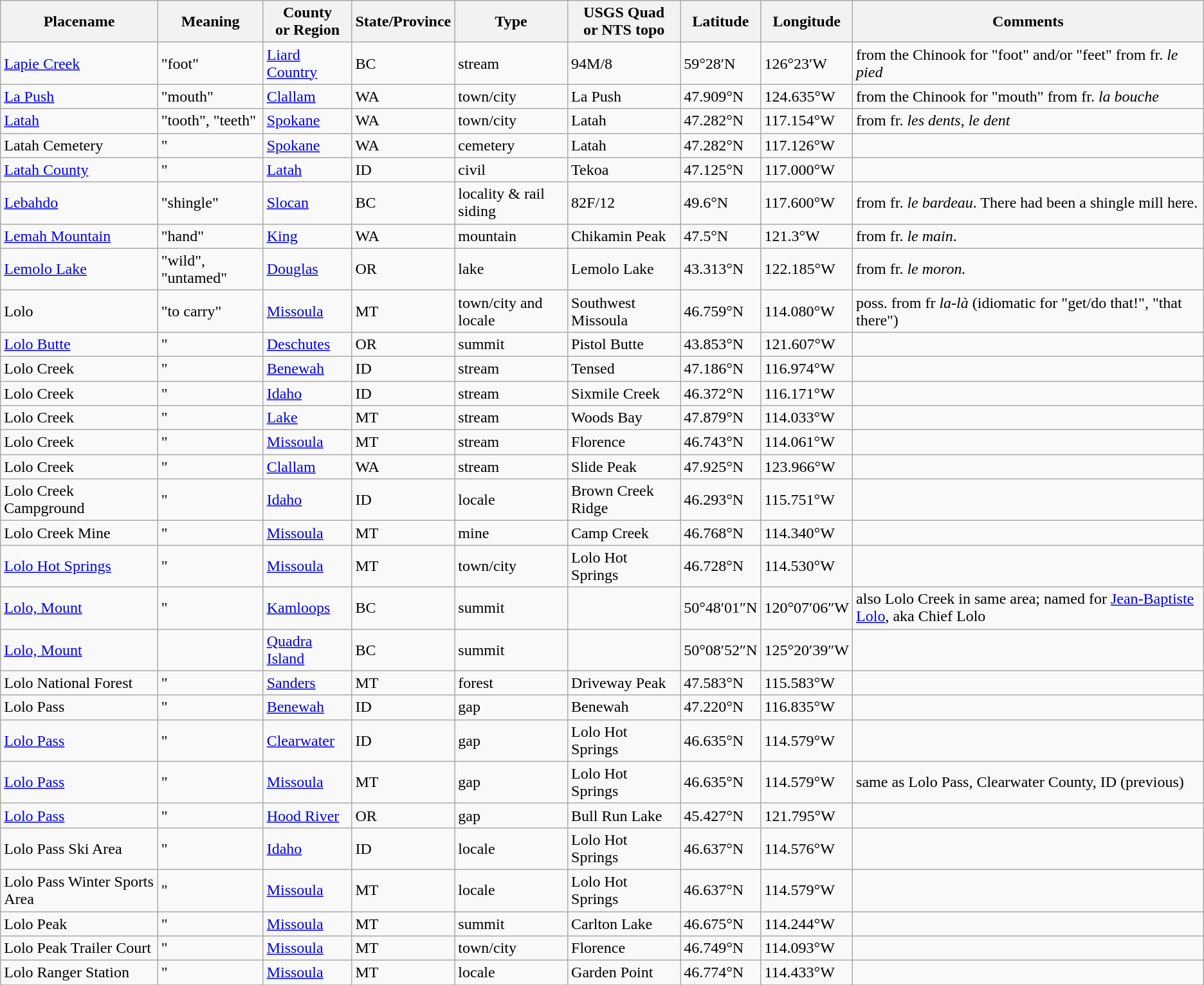<table align=center class="wikitable">
<tr>
<th>Placename</th>
<th>Meaning</th>
<th>County<br>or Region</th>
<th>State/Province</th>
<th>Type</th>
<th>USGS Quad<br>or NTS topo</th>
<th>Latitude</th>
<th>Longitude</th>
<th>Comments</th>
</tr>
<tr>
<td><a href='#'>Lapie Creek</a></td>
<td>"foot"</td>
<td><a href='#'>Liard Country</a></td>
<td>BC</td>
<td>stream</td>
<td>94M/8</td>
<td>59°28′N</td>
<td>126°23′W</td>
<td>from the Chinook for "foot" and/or "feet" from fr. <em>le pied</em></td>
</tr>
<tr>
<td><a href='#'>La Push</a></td>
<td>"mouth"</td>
<td><a href='#'>Clallam</a></td>
<td>WA</td>
<td>town/city</td>
<td>La Push</td>
<td>47.909°N</td>
<td>124.635°W</td>
<td>from the Chinook for "mouth" from fr. <em>la bouche</em></td>
</tr>
<tr>
<td><a href='#'>Latah</a></td>
<td>"tooth", "teeth"</td>
<td><a href='#'>Spokane</a></td>
<td>WA</td>
<td>town/city</td>
<td>Latah</td>
<td>47.282°N</td>
<td>117.154°W</td>
<td>from fr. <em>les dents</em>, <em>le dent</em></td>
</tr>
<tr>
<td>Latah Cemetery</td>
<td>"</td>
<td><a href='#'>Spokane</a></td>
<td>WA</td>
<td>cemetery</td>
<td>Latah</td>
<td>47.282°N</td>
<td>117.126°W</td>
<td></td>
</tr>
<tr>
<td><a href='#'>Latah County</a></td>
<td>"</td>
<td><a href='#'>Latah</a></td>
<td>ID</td>
<td>civil</td>
<td>Tekoa</td>
<td>47.125°N</td>
<td>117.000°W</td>
<td></td>
</tr>
<tr>
<td><a href='#'>Lebahdo</a></td>
<td>"shingle"</td>
<td><a href='#'>Slocan</a></td>
<td>BC</td>
<td>locality & rail siding</td>
<td>82F/12</td>
<td>49.6°N</td>
<td>117.600°W</td>
<td>from fr. <em>le bardeau</em>.  There had been a shingle mill here.</td>
</tr>
<tr>
<td><a href='#'>Lemah Mountain</a></td>
<td>"hand"</td>
<td><a href='#'>King</a></td>
<td>WA</td>
<td>mountain</td>
<td>Chikamin Peak</td>
<td>47.5°N</td>
<td>121.3°W</td>
<td>from fr. <em>le main</em>.</td>
</tr>
<tr>
<td><a href='#'>Lemolo Lake</a></td>
<td>"wild", "untamed"</td>
<td><a href='#'>Douglas</a></td>
<td>OR</td>
<td>lake</td>
<td>Lemolo Lake</td>
<td>43.313°N</td>
<td>122.185°W</td>
<td>from fr. <em>le moron.</em></td>
</tr>
<tr>
<td>Lolo</td>
<td>"to carry"</td>
<td><a href='#'>Missoula</a></td>
<td>MT</td>
<td>town/city and locale</td>
<td>Southwest Missoula</td>
<td>46.759°N</td>
<td>114.080°W</td>
<td>poss. from fr <em>la-là</em> (idiomatic for "get/do that!", "that there")</td>
</tr>
<tr>
<td><a href='#'>Lolo Butte</a></td>
<td>"</td>
<td><a href='#'>Deschutes</a></td>
<td>OR</td>
<td>summit</td>
<td>Pistol Butte</td>
<td>43.853°N</td>
<td>121.607°W</td>
<td></td>
</tr>
<tr>
<td>Lolo Creek</td>
<td>"</td>
<td><a href='#'>Benewah</a></td>
<td>ID</td>
<td>stream</td>
<td>Tensed</td>
<td>47.186°N</td>
<td>116.974°W</td>
<td></td>
</tr>
<tr>
<td>Lolo Creek</td>
<td>"</td>
<td><a href='#'>Idaho</a></td>
<td>ID</td>
<td>stream</td>
<td>Sixmile Creek</td>
<td>46.372°N</td>
<td>116.171°W</td>
<td></td>
</tr>
<tr>
<td>Lolo Creek</td>
<td>"</td>
<td><a href='#'>Lake</a></td>
<td>MT</td>
<td>stream</td>
<td>Woods Bay</td>
<td>47.879°N</td>
<td>114.033°W</td>
<td></td>
</tr>
<tr>
<td>Lolo Creek</td>
<td>"</td>
<td><a href='#'>Missoula</a></td>
<td>MT</td>
<td>stream</td>
<td>Florence</td>
<td>46.743°N</td>
<td>114.061°W</td>
<td></td>
</tr>
<tr>
<td>Lolo Creek</td>
<td>"</td>
<td><a href='#'>Clallam</a></td>
<td>WA</td>
<td>stream</td>
<td>Slide Peak</td>
<td>47.925°N</td>
<td>123.966°W</td>
<td></td>
</tr>
<tr>
<td>Lolo Creek Campground</td>
<td>"</td>
<td><a href='#'>Idaho</a></td>
<td>ID</td>
<td>locale</td>
<td>Brown Creek Ridge</td>
<td>46.293°N</td>
<td>115.751°W</td>
<td></td>
</tr>
<tr>
<td>Lolo Creek Mine</td>
<td>"</td>
<td><a href='#'>Missoula</a></td>
<td>MT</td>
<td>mine</td>
<td>Camp Creek</td>
<td>46.768°N</td>
<td>114.340°W</td>
<td></td>
</tr>
<tr>
<td><a href='#'>Lolo Hot Springs</a></td>
<td>"</td>
<td><a href='#'>Missoula</a></td>
<td>MT</td>
<td>town/city</td>
<td>Lolo Hot Springs</td>
<td>46.728°N</td>
<td>114.530°W</td>
<td></td>
</tr>
<tr>
<td><a href='#'>Lolo, Mount</a></td>
<td>"</td>
<td><a href='#'>Kamloops</a></td>
<td>BC</td>
<td>summit</td>
<td></td>
<td>50°48′01″N</td>
<td>120°07′06″W</td>
<td>also Lolo Creek in same area; named for <a href='#'>Jean-Baptiste Lolo</a>, aka Chief Lolo</td>
</tr>
<tr>
<td><a href='#'>Lolo, Mount</a></td>
<td></td>
<td><a href='#'>Quadra Island</a></td>
<td>BC</td>
<td>summit</td>
<td></td>
<td>50°08′52″N</td>
<td>125°20′39″W</td>
<td></td>
</tr>
<tr>
<td>Lolo National Forest</td>
<td>"</td>
<td><a href='#'>Sanders</a></td>
<td>MT</td>
<td>forest</td>
<td>Driveway Peak</td>
<td>47.583°N</td>
<td>115.583°W</td>
<td></td>
</tr>
<tr>
<td>Lolo Pass</td>
<td>"</td>
<td><a href='#'>Benewah</a></td>
<td>ID</td>
<td>gap</td>
<td>Benewah</td>
<td>47.220°N</td>
<td>116.835°W</td>
<td></td>
</tr>
<tr>
<td><a href='#'>Lolo Pass</a></td>
<td>"</td>
<td><a href='#'>Clearwater</a></td>
<td>ID</td>
<td>gap</td>
<td>Lolo Hot Springs</td>
<td>46.635°N</td>
<td>114.579°W</td>
<td></td>
</tr>
<tr>
<td><a href='#'>Lolo Pass</a></td>
<td>"</td>
<td><a href='#'>Missoula</a></td>
<td>MT</td>
<td>gap</td>
<td>Lolo Hot Springs</td>
<td>46.635°N</td>
<td>114.579°W</td>
<td>same as Lolo Pass, Clearwater County, ID (previous)</td>
</tr>
<tr>
<td><a href='#'>Lolo Pass</a></td>
<td>"</td>
<td><a href='#'>Hood River</a></td>
<td>OR</td>
<td>gap</td>
<td>Bull Run Lake</td>
<td>45.427°N</td>
<td>121.795°W</td>
<td></td>
</tr>
<tr>
<td>Lolo Pass Ski Area</td>
<td>"</td>
<td><a href='#'>Idaho</a></td>
<td>ID</td>
<td>locale</td>
<td>Lolo Hot Springs</td>
<td>46.637°N</td>
<td>114.576°W</td>
<td></td>
</tr>
<tr>
<td>Lolo Pass Winter Sports Area</td>
<td>"</td>
<td><a href='#'>Missoula</a></td>
<td>MT</td>
<td>locale</td>
<td>Lolo Hot Springs</td>
<td>46.637°N</td>
<td>114.579°W</td>
<td></td>
</tr>
<tr>
<td>Lolo Peak</td>
<td>"</td>
<td><a href='#'>Missoula</a></td>
<td>MT</td>
<td>summit</td>
<td>Carlton Lake</td>
<td>46.675°N</td>
<td>114.244°W</td>
<td></td>
</tr>
<tr>
<td>Lolo Peak Trailer Court</td>
<td>"</td>
<td><a href='#'>Missoula</a></td>
<td>MT</td>
<td>town/city</td>
<td>Florence</td>
<td>46.749°N</td>
<td>114.093°W</td>
<td></td>
</tr>
<tr>
<td>Lolo Ranger Station</td>
<td>"</td>
<td><a href='#'>Missoula</a></td>
<td>MT</td>
<td>locale</td>
<td>Garden Point</td>
<td>46.774°N</td>
<td>114.433°W</td>
<td></td>
</tr>
<tr>
</tr>
</table>
